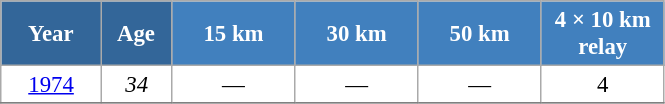<table class="wikitable" style="font-size:95%; text-align:center; border:grey solid 1px; border-collapse:collapse; background:#ffffff;">
<tr>
<th style="background-color:#369; color:white; width:60px;"> Year </th>
<th style="background-color:#369; color:white; width:40px;"> Age </th>
<th style="background-color:#4180be; color:white; width:75px;"> 15 km </th>
<th style="background-color:#4180be; color:white; width:75px;"> 30 km </th>
<th style="background-color:#4180be; color:white; width:75px;"> 50 km </th>
<th style="background-color:#4180be; color:white; width:75px;"> 4 × 10 km <br> relay </th>
</tr>
<tr>
<td><a href='#'>1974</a></td>
<td><em>34</em></td>
<td>—</td>
<td>—</td>
<td>—</td>
<td>4</td>
</tr>
<tr>
</tr>
</table>
